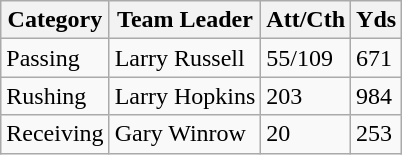<table class="wikitable">
<tr>
<th>Category</th>
<th>Team Leader</th>
<th>Att/Cth</th>
<th>Yds</th>
</tr>
<tr style="background: ##ddffdd;">
<td>Passing</td>
<td>Larry Russell</td>
<td>55/109</td>
<td>671</td>
</tr>
<tr style="background: ##ffdddd;">
<td>Rushing</td>
<td>Larry Hopkins</td>
<td>203</td>
<td>984</td>
</tr>
<tr style="background: ##ddffdd;">
<td>Receiving</td>
<td>Gary Winrow</td>
<td>20</td>
<td>253</td>
</tr>
</table>
